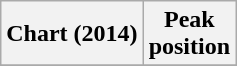<table class="wikitable plainrowheaders">
<tr>
<th scope="col">Chart (2014)</th>
<th scope="col">Peak<br>position</th>
</tr>
<tr>
</tr>
</table>
